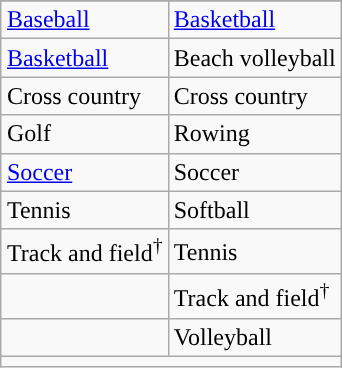<table class="wikitable" style="float:right; clear:right; margin:0 0 1em 1em;">
<tr>
</tr>
<tr>
<td><a href='#'>Baseball</a></td>
<td><a href='#'>Basketball</a></td>
</tr>
<tr>
<td><a href='#'>Basketball</a></td>
<td>Beach volleyball</td>
</tr>
<tr>
<td>Cross country</td>
<td>Cross country</td>
</tr>
<tr>
<td>Golf</td>
<td>Rowing</td>
</tr>
<tr>
<td><a href='#'>Soccer</a></td>
<td>Soccer</td>
</tr>
<tr>
<td>Tennis</td>
<td>Softball</td>
</tr>
<tr>
<td>Track and field<sup>†</sup></td>
<td>Tennis</td>
</tr>
<tr>
<td></td>
<td>Track and field<sup>†</sup></td>
</tr>
<tr>
<td></td>
<td>Volleyball</td>
</tr>
<tr>
<td colspan="2"></td>
</tr>
</table>
